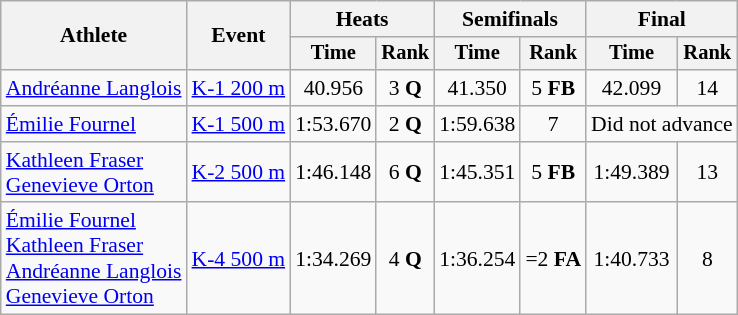<table class=wikitable style="font-size:90%">
<tr>
<th rowspan="2">Athlete</th>
<th rowspan="2">Event</th>
<th colspan=2>Heats</th>
<th colspan=2>Semifinals</th>
<th colspan=2>Final</th>
</tr>
<tr style="font-size:95%">
<th>Time</th>
<th>Rank</th>
<th>Time</th>
<th>Rank</th>
<th>Time</th>
<th>Rank</th>
</tr>
<tr align=center>
<td align=left><a href='#'>Andréanne Langlois</a></td>
<td align=left><a href='#'>K-1 200 m</a></td>
<td>40.956</td>
<td>3 <strong>Q</strong></td>
<td>41.350</td>
<td>5 <strong>FB</strong></td>
<td>42.099</td>
<td>14</td>
</tr>
<tr align=center>
<td align=left><a href='#'>Émilie Fournel</a></td>
<td align=left><a href='#'>K-1 500 m</a></td>
<td>1:53.670</td>
<td>2 <strong>Q</strong></td>
<td>1:59.638</td>
<td>7</td>
<td colspan=2>Did not advance</td>
</tr>
<tr align=center>
<td align=left><a href='#'>Kathleen Fraser</a><br><a href='#'>Genevieve Orton</a></td>
<td align=left><a href='#'>K-2 500 m</a></td>
<td>1:46.148</td>
<td>6 <strong>Q</strong></td>
<td>1:45.351</td>
<td>5 <strong>FB</strong></td>
<td>1:49.389</td>
<td>13</td>
</tr>
<tr align=center>
<td align=left><a href='#'>Émilie Fournel</a><br><a href='#'>Kathleen Fraser</a><br><a href='#'>Andréanne Langlois</a><br><a href='#'>Genevieve Orton</a></td>
<td align=left><a href='#'>K-4 500 m</a></td>
<td>1:34.269</td>
<td>4 <strong>Q</strong></td>
<td>1:36.254</td>
<td>=2 <strong>FA</strong></td>
<td>1:40.733</td>
<td>8</td>
</tr>
</table>
